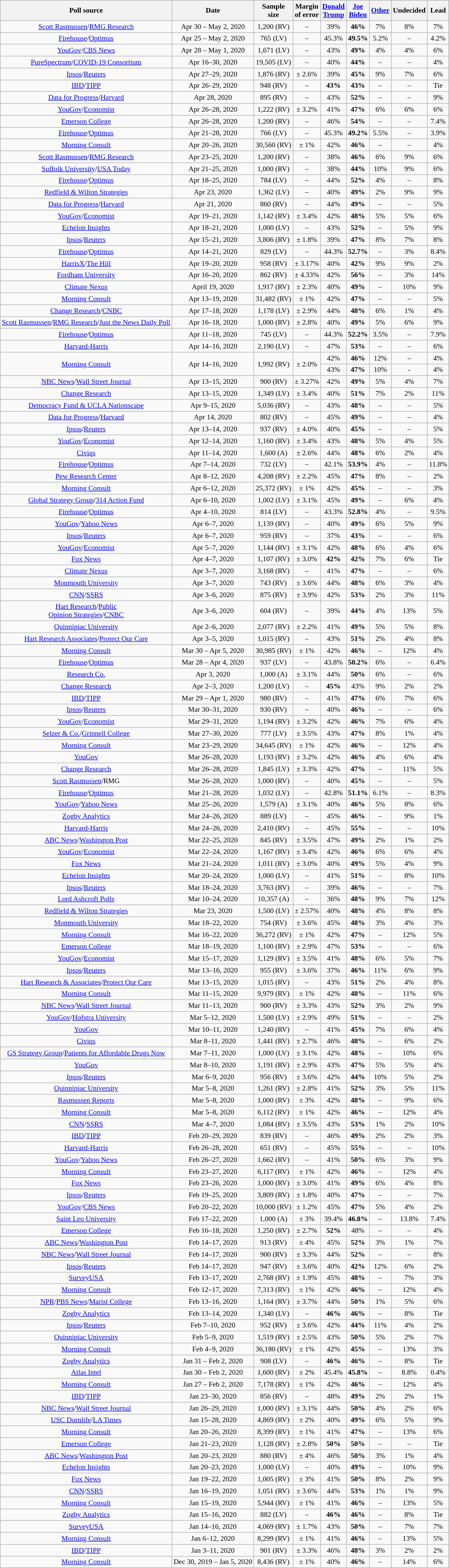<table class="wikitable sortable mw-collapsible mw-collapsed" style="text-align:center;font-size:90%;line-height:17px">
<tr>
<th>Poll source</th>
<th>Date</th>
<th>Sample<br>size</th>
<th>Margin<br>of error</th>
<th class="unsortable"><a href='#'>Donald<br>Trump</a><br><small></small></th>
<th class="unsortable"><a href='#'>Joe<br>Biden</a><br><small></small></th>
<th class="unsortable"><a href='#'>Other</a></th>
<th class="unsortable">Undecided</th>
<th>Lead</th>
</tr>
<tr>
<td><a href='#'>Scott Rasmussen</a>/<a href='#'>RMG Research</a></td>
<td style="white-space: nowrap;" data-sort-value="May 2, 2020">Apr 30 – May 2, 2020</td>
<td>1,200 (RV)</td>
<td>–</td>
<td>39%</td>
<td><strong>46%</strong></td>
<td>7%</td>
<td>8%</td>
<td>7%</td>
</tr>
<tr>
<td><a href='#'>Firehouse</a>/<a href='#'>Optimus</a></td>
<td data-sort-value="May 2, 2020">Apr 25 – May 2, 2020</td>
<td>765 (LV)</td>
<td>–</td>
<td>45.3%</td>
<td><strong>49.5%</strong></td>
<td>5.2%</td>
<td>–</td>
<td>4.2%</td>
</tr>
<tr>
<td><a href='#'>YouGov</a>/<a href='#'>CBS News</a></td>
<td data-sort-value="May 1, 2020">Apr 28 – May 1, 2020</td>
<td>1,671 (LV)</td>
<td>–</td>
<td>43%</td>
<td><strong>49%</strong></td>
<td>4%</td>
<td>4%</td>
<td>6%</td>
</tr>
<tr>
<td><a href='#'>PureSpectrum</a>/<a href='#'>COVID-19 Consortium</a></td>
<td data-sort-value="April 30, 2020">Apr 16–30, 2020</td>
<td>19,505 (LV)</td>
<td>–</td>
<td>40%</td>
<td><strong>44%</strong></td>
<td>–</td>
<td>–</td>
<td>4%</td>
</tr>
<tr>
<td><a href='#'>Ipsos</a>/<a href='#'>Reuters</a></td>
<td data-sort-value="April 29, 2020">Apr 27–29, 2020</td>
<td>1,876 (RV)</td>
<td>± 2.6%</td>
<td>39%</td>
<td><strong>45%</strong></td>
<td>9%</td>
<td>7%</td>
<td>6%</td>
</tr>
<tr>
<td><a href='#'>IBD</a>/<a href='#'>TIPP</a></td>
<td data-sort-value="April 29, 2020">Apr 26–29, 2020</td>
<td>948 (RV)</td>
<td>–</td>
<td><strong>43%</strong></td>
<td><strong>43%</strong></td>
<td>–</td>
<td>–</td>
<td>Tie</td>
</tr>
<tr>
<td><a href='#'>Data for Progress</a>/<a href='#'>Harvard</a></td>
<td data-sort-value="April 28, 2020">Apr 28, 2020</td>
<td>895 (RV)</td>
<td>–</td>
<td>43%</td>
<td><strong>52%</strong></td>
<td>–</td>
<td>–</td>
<td>9%</td>
</tr>
<tr>
<td><a href='#'>YouGov</a>/<a href='#'>Economist</a></td>
<td data-sort-value="April 28, 2020">Apr 26–28, 2020</td>
<td>1,222 (RV)</td>
<td>± 3.2%</td>
<td>41%</td>
<td><strong>47%</strong></td>
<td>6%</td>
<td>6%</td>
<td>6%</td>
</tr>
<tr>
<td><a href='#'>Emerson College</a></td>
<td data-sort-value="April 28, 2020">Apr 26–28, 2020</td>
<td>1,200 (RV)</td>
<td>–</td>
<td>46%</td>
<td><strong>54%</strong></td>
<td>–</td>
<td>–</td>
<td>7.4%</td>
</tr>
<tr>
<td><a href='#'>Firehouse</a>/<a href='#'>Optimus</a></td>
<td data-sort-value="April 28, 2020">Apr 21–28, 2020</td>
<td>766 (LV)</td>
<td>–</td>
<td>45.3%</td>
<td><strong>49.2%</strong></td>
<td>5.5%</td>
<td>–</td>
<td>3.9%</td>
</tr>
<tr>
<td><a href='#'>Morning Consult</a></td>
<td data-sort-value="April 26, 2020">Apr 20–26, 2020</td>
<td>30,560 (RV)</td>
<td>± 1%</td>
<td>42%</td>
<td><strong>46%</strong></td>
<td>–</td>
<td>–</td>
<td>4%</td>
</tr>
<tr>
<td><a href='#'>Scott Rasmussen</a>/<a href='#'>RMG Research</a></td>
<td data-sort-value="April 25, 2020">Apr 23–25, 2020</td>
<td>1,200 (RV)</td>
<td>–</td>
<td>38%</td>
<td><strong>46%</strong></td>
<td>6%</td>
<td>9%</td>
<td>6%</td>
</tr>
<tr>
<td><a href='#'>Suffolk University</a>/<a href='#'>USA Today</a></td>
<td data-sort-value="April 25, 2020">Apr 21–25, 2020</td>
<td>1,000 (RV)</td>
<td>–</td>
<td>38%</td>
<td><strong>44%</strong></td>
<td>10%</td>
<td>9%</td>
<td>6%</td>
</tr>
<tr>
<td><a href='#'>Firehouse</a>/<a href='#'>Optimus</a></td>
<td data-sort-value="April 25, 2020">Apr 18–25, 2020</td>
<td>784 (LV)</td>
<td>–</td>
<td>44%</td>
<td><strong>52%</strong></td>
<td>4%</td>
<td>–</td>
<td>8%</td>
</tr>
<tr>
<td><a href='#'>Redfield & Wilton Strategies</a></td>
<td data-sort-value="April 23, 2020">Apr 23, 2020</td>
<td>1,362 (LV)</td>
<td>–</td>
<td>40%</td>
<td><strong>49%</strong></td>
<td>2%</td>
<td>9%</td>
<td>9%</td>
</tr>
<tr>
<td><a href='#'>Data for Progress</a>/<a href='#'>Harvard</a></td>
<td data-sort-value="April 21, 2020">Apr 21, 2020</td>
<td>860 (RV)</td>
<td>–</td>
<td>44%</td>
<td><strong>49%</strong></td>
<td>–</td>
<td>–</td>
<td>5%</td>
</tr>
<tr>
<td><a href='#'>YouGov</a>/<a href='#'>Economist</a></td>
<td data-sort-value="April 21, 2020">Apr 19–21, 2020</td>
<td>1,142 (RV)</td>
<td>± 3.4%</td>
<td>42%</td>
<td><strong>48%</strong></td>
<td>5%</td>
<td>5%</td>
<td>6%</td>
</tr>
<tr>
<td><a href='#'>Echelon Insights</a></td>
<td data-sort-value="April 21, 2020">Apr 18–21, 2020</td>
<td>1,000 (LV)</td>
<td>–</td>
<td>43%</td>
<td><strong>52%</strong></td>
<td>–</td>
<td>5%</td>
<td>9%</td>
</tr>
<tr>
<td><a href='#'>Ipsos</a>/<a href='#'>Reuters</a></td>
<td data-sort-value="April 21, 2020">Apr 15–21, 2020</td>
<td>3,806 (RV)</td>
<td>± 1.8%</td>
<td>39%</td>
<td><strong>47%</strong></td>
<td>8%</td>
<td>7%</td>
<td>8%</td>
</tr>
<tr>
<td><a href='#'>Firehouse</a>/<a href='#'>Optimus</a></td>
<td data-sort-value="April 21, 2020">Apr 14–21, 2020</td>
<td>829 (LV)</td>
<td>–</td>
<td>44.3%</td>
<td><strong>52.7%</strong></td>
<td>–</td>
<td>3%</td>
<td>8.4%</td>
</tr>
<tr>
<td><a href='#'>HarrisX</a>/<a href='#'>The Hill</a></td>
<td data-sort-value="April 20, 2020">Apr 19–20, 2020</td>
<td>958 (RV)</td>
<td>± 3.17%</td>
<td>40%</td>
<td><strong>42%</strong></td>
<td>9%</td>
<td>9%</td>
<td>2%</td>
</tr>
<tr>
<td><a href='#'>Fordham University</a></td>
<td data-sort-value="April 20, 2020">Apr 16–20, 2020</td>
<td>862 (RV)</td>
<td>± 4.33%</td>
<td>42%</td>
<td><strong>56%</strong></td>
<td>–</td>
<td>3%</td>
<td>14%</td>
</tr>
<tr>
<td><a href='#'>Climate Nexus</a></td>
<td data-sort-value="April 19, 2020">April 19, 2020</td>
<td>1,917 (RV)</td>
<td>± 2.3%</td>
<td>40%</td>
<td><strong>49%</strong></td>
<td>–</td>
<td>10%</td>
<td>9%</td>
</tr>
<tr>
<td><a href='#'>Morning Consult</a></td>
<td data-sort-value="April 19, 2020">Apr 13–19, 2020</td>
<td>31,482 (RV) </td>
<td>± 1%</td>
<td>42%</td>
<td><strong>47%</strong></td>
<td>–</td>
<td>–</td>
<td>5%</td>
</tr>
<tr>
<td><a href='#'>Change Research</a>/<a href='#'>CNBC</a></td>
<td data-sort-value="April 18, 2020">Apr 17–18, 2020</td>
<td>1,178 (LV)</td>
<td>± 2.9%</td>
<td>44%</td>
<td><strong>48%</strong></td>
<td>6%</td>
<td>1%</td>
<td>4%</td>
</tr>
<tr>
<td><a href='#'>Scott Rasmussen</a>/<a href='#'>RMG Research</a>/<a href='#'>Just the News Daily Poll</a></td>
<td data-sort-value="April 18, 2020">Apr 16–18, 2020</td>
<td>1,000 (RV)</td>
<td>± 2.8%</td>
<td>40%</td>
<td><strong>49%</strong></td>
<td>5%</td>
<td>6%</td>
<td>9%</td>
</tr>
<tr>
<td><a href='#'>Firehouse</a>/<a href='#'>Optimus</a></td>
<td data-sort-value="April 18, 2020">Apr 11–18, 2020</td>
<td>745 (LV)</td>
<td>–</td>
<td>44.3%</td>
<td><strong>52.2%</strong></td>
<td>3.5%</td>
<td>–</td>
<td>7.9%</td>
</tr>
<tr>
<td><a href='#'>Harvard-Harris</a></td>
<td data-sort-value="April 16, 2020">Apr 14–16, 2020</td>
<td>2,190 (LV)</td>
<td>–</td>
<td>47%</td>
<td><strong>53%</strong></td>
<td>–</td>
<td>–</td>
<td>6%</td>
</tr>
<tr>
<td rowspan=2><a href='#'>Morning Consult</a></td>
<td rowspan=2 data-sort-value="April 16, 2020">Apr 14–16, 2020</td>
<td rowspan=2>1,992 (RV)</td>
<td rowspan=2>± 2.0%</td>
<td>42%</td>
<td><strong>46%</strong></td>
<td>12%</td>
<td>–</td>
<td>4%</td>
</tr>
<tr>
<td>43%</td>
<td><strong>47%</strong></td>
<td>10%</td>
<td>-</td>
<td>4%</td>
</tr>
<tr>
<td><a href='#'>NBC News</a>/<a href='#'>Wall Street Journal</a></td>
<td data-sort-value="April 15, 2020">Apr 13–15, 2020</td>
<td>900 (RV)</td>
<td>± 3.27%</td>
<td>42%</td>
<td><strong>49%</strong></td>
<td>5%</td>
<td>4%</td>
<td>7%</td>
</tr>
<tr>
<td><a href='#'>Change Research</a></td>
<td data-sort-value="April 15, 2020">Apr 13–15, 2020</td>
<td>1,349 (LV)</td>
<td>± 3.4%</td>
<td>40%</td>
<td><strong>51%</strong></td>
<td>7%</td>
<td>2%</td>
<td>11%</td>
</tr>
<tr>
<td><a href='#'>Democracy Fund & UCLA Nationscape</a></td>
<td data-sort-value="April 15, 2020">Apr 9–15, 2020</td>
<td>5,036 (RV)</td>
<td>–</td>
<td>43%</td>
<td><strong>48%</strong></td>
<td>–</td>
<td>–</td>
<td>5%</td>
</tr>
<tr>
<td><a href='#'>Data for Progress</a>/<a href='#'>Harvard</a></td>
<td data-sort-value="April 14, 2020">Apr 14, 2020</td>
<td>802 (RV)</td>
<td>–</td>
<td>45%</td>
<td><strong>49%</strong></td>
<td>–</td>
<td>–</td>
<td>4%</td>
</tr>
<tr>
<td><a href='#'>Ipsos</a>/<a href='#'>Reuters</a></td>
<td data-sort-value="April 14, 2020">Apr 13–14, 2020</td>
<td>937 (RV)</td>
<td>± 4.0%</td>
<td>40%</td>
<td><strong>45%</strong></td>
<td>–</td>
<td>–</td>
<td>5%</td>
</tr>
<tr>
<td><a href='#'>YouGov</a>/<a href='#'>Economist</a></td>
<td data-sort-value="April 14, 2020">Apr 12–14, 2020</td>
<td>1,160 (RV)</td>
<td>± 3.4%</td>
<td>43%</td>
<td><strong>48%</strong></td>
<td>5%</td>
<td>4%</td>
<td>5%</td>
</tr>
<tr>
<td><a href='#'>Civiqs</a></td>
<td data-sort-value="April 14, 2020">Apr 11–14, 2020</td>
<td>1,600 (A)</td>
<td>± 2.6%</td>
<td>44%</td>
<td><strong>48%</strong></td>
<td>6%</td>
<td>2%</td>
<td>4%</td>
</tr>
<tr>
<td><a href='#'>Firehouse</a>/<a href='#'>Optimus</a></td>
<td data-sort-value="April 14, 2020">Apr 7–14, 2020</td>
<td>732 (LV)</td>
<td>–</td>
<td>42.1%</td>
<td><strong>53.9%</strong></td>
<td>4%</td>
<td>–</td>
<td>11.8%</td>
</tr>
<tr>
<td><a href='#'>Pew Research Center</a></td>
<td data-sort-value="April 12, 2020">Apr 8–12, 2020</td>
<td>4,208 (RV)</td>
<td>± 2.2%</td>
<td>45%</td>
<td><strong>47%</strong></td>
<td>8%</td>
<td>–</td>
<td>2%</td>
</tr>
<tr>
<td><a href='#'>Morning Consult</a></td>
<td data-sort-value="April 12, 2020">Apr 6–12, 2020</td>
<td>25,372 (RV) </td>
<td>± 1%</td>
<td>42%</td>
<td><strong>45%</strong></td>
<td>–</td>
<td>–</td>
<td>3%</td>
</tr>
<tr>
<td><a href='#'>Global Strategy Group</a>/<a href='#'>314 Action Fund</a></td>
<td data-sort-value="April 10, 2020">Apr 6–10, 2020</td>
<td>1,002 (LV)</td>
<td>± 3.1%</td>
<td>45%</td>
<td><strong>49%</strong></td>
<td>–</td>
<td>6%</td>
<td>4%</td>
</tr>
<tr>
<td><a href='#'>Firehouse</a>/<a href='#'>Optimus</a></td>
<td data-sort-value="April 10, 2020">Apr 4–10, 2020</td>
<td>814 (LV)</td>
<td>–</td>
<td>43.3%</td>
<td><strong>52.8%</strong></td>
<td>4%</td>
<td>–</td>
<td>9.5%</td>
</tr>
<tr>
<td><a href='#'>YouGov</a>/<a href='#'>Yahoo News</a></td>
<td data-sort-value="April 7, 2020">Apr 6–7, 2020</td>
<td>1,139 (RV)</td>
<td>–</td>
<td>40%</td>
<td><strong>49%</strong></td>
<td>6%</td>
<td>5%</td>
<td>9%</td>
</tr>
<tr>
<td><a href='#'>Ipsos</a>/<a href='#'>Reuters</a></td>
<td data-sort-value="April 7, 2020">Apr 6–7, 2020</td>
<td>959 (RV)</td>
<td>–</td>
<td>37%</td>
<td><strong>43%</strong></td>
<td>–</td>
<td>–</td>
<td>6%</td>
</tr>
<tr>
<td><a href='#'>YouGov</a>/<a href='#'>Economist</a></td>
<td data-sort-value="April 7, 2020">Apr 5–7, 2020</td>
<td>1,144 (RV)</td>
<td>± 3.1%</td>
<td>42%</td>
<td><strong>48%</strong></td>
<td>6%</td>
<td>4%</td>
<td>6%</td>
</tr>
<tr>
<td><a href='#'>Fox News</a></td>
<td data-sort-value="April 7, 2020">Apr 4–7, 2020</td>
<td>1,107 (RV)</td>
<td>± 3.0%</td>
<td><strong>42%</strong></td>
<td><strong>42%</strong></td>
<td>7%</td>
<td>6%</td>
<td>Tie</td>
</tr>
<tr>
<td><a href='#'>Climate Nexus</a></td>
<td data-sort-value="April 7, 2020">Apr 3–7, 2020</td>
<td>3,168 (RV)</td>
<td>–</td>
<td>41%</td>
<td><strong>47%</strong></td>
<td>–</td>
<td>–</td>
<td>6%</td>
</tr>
<tr>
<td><a href='#'>Monmouth University</a></td>
<td data-sort-value="April 7, 2020">Apr 3–7, 2020</td>
<td>743 (RV)</td>
<td>± 3.6%</td>
<td>44%</td>
<td><strong>48%</strong></td>
<td>6%</td>
<td>3%</td>
<td>4%</td>
</tr>
<tr>
<td><a href='#'>CNN</a>/<a href='#'>SSRS</a></td>
<td data-sort-value="April 6, 2020">Apr 3–6, 2020</td>
<td>875 (RV)</td>
<td>± 3.9%</td>
<td>42%</td>
<td><strong>53%</strong></td>
<td>2%</td>
<td>3%</td>
<td>11%</td>
</tr>
<tr>
<td><a href='#'>Hart Research</a>/<a href='#'>Public<br>Opinion Strategies</a>/<a href='#'>CNBC</a></td>
<td data-sort-value="April 6, 2020">Apr 3–6, 2020</td>
<td>604 (RV)</td>
<td>–</td>
<td>39%</td>
<td><strong>44%</strong></td>
<td>4%</td>
<td>13%</td>
<td>5%</td>
</tr>
<tr>
<td><a href='#'>Quinnipiac University</a></td>
<td data-sort-value="April 6, 2020">Apr 2–6, 2020</td>
<td>2,077 (RV)</td>
<td>± 2.2%</td>
<td>41%</td>
<td><strong>49%</strong></td>
<td>5%</td>
<td>5%</td>
<td>8%</td>
</tr>
<tr>
<td><a href='#'>Hart Research Associates</a>/<a href='#'>Protect Our Care</a></td>
<td data-sort-value="April 5, 2020">Apr 3–5, 2020</td>
<td>1,015 (RV)</td>
<td>–</td>
<td>43%</td>
<td><strong>51%</strong></td>
<td>2%</td>
<td>4%</td>
<td>8%</td>
</tr>
<tr>
<td><a href='#'>Morning Consult</a></td>
<td data-sort-value="April 5, 2020">Mar 30 – Apr 5, 2020</td>
<td>30,985 (RV)</td>
<td>± 1%</td>
<td>42%</td>
<td><strong>46%</strong></td>
<td>–</td>
<td>12%</td>
<td>4%</td>
</tr>
<tr>
<td><a href='#'>Firehouse</a>/<a href='#'>Optimus</a></td>
<td data-sort-value="April 4, 2020">Mar 28 – Apr 4, 2020</td>
<td>937 (LV)</td>
<td>–</td>
<td>43.8%</td>
<td><strong>50.2%</strong></td>
<td>6%</td>
<td>–</td>
<td>6.4%</td>
</tr>
<tr>
<td><a href='#'>Research Co.</a></td>
<td data-sort-value="April 3, 2020">Apr 3, 2020</td>
<td>1,000 (A)</td>
<td>± 3.1%</td>
<td>44%</td>
<td><strong>50%</strong></td>
<td>6%</td>
<td>–</td>
<td>6%</td>
</tr>
<tr>
<td><a href='#'>Change Research</a></td>
<td data-sort-value="April 3, 2020">Apr 2–3, 2020</td>
<td>1,200 (LV)</td>
<td>–</td>
<td><strong>45%</strong></td>
<td>43%</td>
<td>9%</td>
<td>2%</td>
<td>2%</td>
</tr>
<tr>
<td><a href='#'>IBD</a>/<a href='#'>TIPP</a></td>
<td data-sort-value="April 1, 2020">Mar 29 – Apr 1, 2020</td>
<td>980 (RV)</td>
<td>–</td>
<td>41%</td>
<td><strong>47%</strong></td>
<td>6%</td>
<td>7%</td>
<td>6%</td>
</tr>
<tr>
<td><a href='#'>Ipsos</a>/<a href='#'>Reuters</a></td>
<td data-sort-value="March 31, 2020">Mar 30–31, 2020</td>
<td>930 (RV)</td>
<td>–</td>
<td>40%</td>
<td><strong>46%</strong></td>
<td>–</td>
<td>–</td>
<td>6%</td>
</tr>
<tr>
<td><a href='#'>YouGov</a>/<a href='#'>Economist</a></td>
<td data-sort-value="March 31, 2020">Mar 29–31, 2020</td>
<td>1,194 (RV)</td>
<td>± 3.2%</td>
<td>42%</td>
<td><strong>46%</strong></td>
<td>7%</td>
<td>6%</td>
<td>4%</td>
</tr>
<tr>
<td><a href='#'>Selzer & Co.</a>/<a href='#'>Grinnell College</a></td>
<td data-sort-value="March 30, 2020">Mar 27–30, 2020</td>
<td>777 (LV)</td>
<td>± 3.5%</td>
<td>43%</td>
<td><strong>47%</strong></td>
<td>8%</td>
<td>1%</td>
<td>4%</td>
</tr>
<tr>
<td><a href='#'>Morning Consult</a></td>
<td data-sort-value="March 29, 2020">Mar 23–29, 2020</td>
<td>34,645 (RV)</td>
<td>± 1%</td>
<td>42%</td>
<td><strong>46%</strong></td>
<td>–</td>
<td>12%</td>
<td>4%</td>
</tr>
<tr>
<td><a href='#'>YouGov</a></td>
<td data-sort-value="March 28, 2020">Mar 26–28, 2020</td>
<td>1,193 (RV)</td>
<td>± 3.2%</td>
<td>42%</td>
<td><strong>46%</strong></td>
<td>4%</td>
<td>6%</td>
<td>4%</td>
</tr>
<tr>
<td><a href='#'>Change Research</a></td>
<td data-sort-value="March 28, 2020">Mar 26–28, 2020</td>
<td>1,845 (LV)</td>
<td>± 3.3%</td>
<td>42%</td>
<td><strong>47%</strong></td>
<td>–</td>
<td>11%</td>
<td>5%</td>
</tr>
<tr>
<td><a href='#'>Scott Rasmussen</a>/RMG</td>
<td data-sort-value="March 28, 2020">Mar 26–28, 2020</td>
<td>1,000 (RV)</td>
<td>–</td>
<td>40%</td>
<td><strong>45%</strong></td>
<td>–</td>
<td>–</td>
<td>5%</td>
</tr>
<tr>
<td><a href='#'>Firehouse</a>/<a href='#'>Optimus</a></td>
<td data-sort-value="March 28, 2020">Mar 21–28, 2020</td>
<td>1,032 (LV)</td>
<td>–</td>
<td>42.8%</td>
<td><strong>51.1%</strong></td>
<td>6.1%</td>
<td>–</td>
<td>8.3%</td>
</tr>
<tr>
<td><a href='#'>YouGov</a>/<a href='#'>Yahoo News</a></td>
<td data-sort-value="March 26, 2020">Mar 25–26, 2020</td>
<td>1,579 (A)</td>
<td>± 3.1%</td>
<td>40%</td>
<td><strong>46%</strong></td>
<td>5%</td>
<td>8%</td>
<td>6%</td>
</tr>
<tr>
<td><a href='#'>Zogby Analytics</a></td>
<td data-sort-value="March 26, 2020">Mar 24–26, 2020</td>
<td>889 (LV)</td>
<td>–</td>
<td>45%</td>
<td><strong>46%</strong></td>
<td>–</td>
<td>9%</td>
<td>1%</td>
</tr>
<tr>
<td><a href='#'>Harvard-Harris</a></td>
<td data-sort-value="March 26, 2020">Mar 24–26, 2020</td>
<td>2,410 (RV)</td>
<td>–</td>
<td>45%</td>
<td><strong>55%</strong></td>
<td>–</td>
<td>–</td>
<td>10%</td>
</tr>
<tr>
<td><a href='#'>ABC News</a>/<a href='#'>Washington Post</a></td>
<td data-sort-value="March 25, 2020">Mar 22–25, 2020</td>
<td>845 (RV)</td>
<td>± 3.5%</td>
<td>47%</td>
<td><strong>49%</strong></td>
<td>2%</td>
<td>1%</td>
<td>2%</td>
</tr>
<tr>
<td><a href='#'>YouGov</a>/<a href='#'>Economist</a></td>
<td data-sort-value="March 24, 2020">Mar 22–24, 2020</td>
<td>1,167 (RV)</td>
<td>± 3.4%</td>
<td>42%</td>
<td><strong>46%</strong></td>
<td>6%</td>
<td>6%</td>
<td>4%</td>
</tr>
<tr>
<td><a href='#'>Fox News</a></td>
<td data-sort-value="March 24, 2020">Mar 21–24, 2020</td>
<td>1,011 (RV)</td>
<td>± 3.0%</td>
<td>40%</td>
<td><strong>49%</strong></td>
<td>5%</td>
<td>4%</td>
<td>9%</td>
</tr>
<tr>
<td><a href='#'>Echelon Insights</a></td>
<td data-sort-value="March 24, 2020">Mar 20–24, 2020</td>
<td>1,000 (LV)</td>
<td>–</td>
<td>41%</td>
<td><strong>51%</strong></td>
<td>–</td>
<td>8%</td>
<td>10%</td>
</tr>
<tr>
<td><a href='#'>Ipsos</a>/<a href='#'>Reuters</a></td>
<td data-sort-value="March 24, 2020">Mar 18–24, 2020</td>
<td>3,763 (RV)</td>
<td>–</td>
<td>39%</td>
<td><strong>46%</strong></td>
<td>–</td>
<td>–</td>
<td>7%</td>
</tr>
<tr>
<td><a href='#'>Lord Ashcroft Polls</a></td>
<td data-sort-value="March 24, 2020">Mar 10–24, 2020</td>
<td>10,357 (A)</td>
<td>–</td>
<td>36%</td>
<td><strong>48%</strong></td>
<td>9%</td>
<td>7%</td>
<td>12%</td>
</tr>
<tr>
<td><a href='#'>Redfield & Wilton Strategies</a></td>
<td data-sort-value="March 23, 2020">Mar 23, 2020</td>
<td>1,500 (LV)</td>
<td>± 2.57%</td>
<td>40%</td>
<td><strong>48%</strong></td>
<td>4%</td>
<td>8%</td>
<td>8%</td>
</tr>
<tr>
<td><a href='#'>Monmouth University</a></td>
<td data-sort-value="March 22, 2020">Mar 18–22, 2020</td>
<td>754 (RV)</td>
<td>± 3.6%</td>
<td>45%</td>
<td><strong>48%</strong></td>
<td>3%</td>
<td>4%</td>
<td>3%</td>
</tr>
<tr>
<td><a href='#'>Morning Consult</a></td>
<td data-sort-value="March 22, 2020">Mar 16–22, 2020</td>
<td>36,272 (RV)</td>
<td>± 1%</td>
<td>42%</td>
<td><strong>47%</strong></td>
<td>–</td>
<td>12%</td>
<td>5%</td>
</tr>
<tr>
<td><a href='#'>Emerson College</a></td>
<td data-sort-value="March 19, 2020">Mar 18–19, 2020</td>
<td>1,100 (RV)</td>
<td>± 2.9%</td>
<td>47%</td>
<td><strong>53%</strong></td>
<td>–</td>
<td>–</td>
<td>6%</td>
</tr>
<tr>
<td><a href='#'>YouGov</a>/<a href='#'>Economist</a></td>
<td data-sort-value="March 17, 2020">Mar 15–17, 2020</td>
<td>1,129 (RV)</td>
<td>± 3.5%</td>
<td>41%</td>
<td><strong>48%</strong></td>
<td>6%</td>
<td>5%</td>
<td>7%</td>
</tr>
<tr>
<td><a href='#'>Ipsos</a>/<a href='#'>Reuters</a></td>
<td data-sort-value="March 16, 2020">Mar 13–16, 2020</td>
<td>955 (RV)</td>
<td>± 3.6%</td>
<td>37%</td>
<td><strong>46%</strong></td>
<td>11%</td>
<td>6%</td>
<td>9%</td>
</tr>
<tr>
<td><a href='#'>Hart Research & Associates</a>/<a href='#'>Protect Our Care</a></td>
<td data-sort-value="March 15, 2020">Mar 13–15, 2020</td>
<td>1,015 (RV)</td>
<td>–</td>
<td>43%</td>
<td><strong>51%</strong></td>
<td>2%</td>
<td>4%</td>
<td>8%</td>
</tr>
<tr>
<td><a href='#'>Morning Consult</a></td>
<td data-sort-value="March 15, 2020">Mar 11–15, 2020</td>
<td>9,979 (RV)</td>
<td>± 1%</td>
<td>42%</td>
<td><strong>48%</strong></td>
<td>–</td>
<td>11%</td>
<td>6%</td>
</tr>
<tr>
<td><a href='#'>NBC News</a>/<a href='#'>Wall Street Journal</a></td>
<td data-sort-value="March 13, 2020">Mar 11–13, 2020</td>
<td>900 (RV)</td>
<td>± 3.3%</td>
<td>43%</td>
<td><strong>52%</strong></td>
<td>3%</td>
<td>2%</td>
<td>9%</td>
</tr>
<tr>
<td><a href='#'>YouGov</a>/<a href='#'>Hofstra University</a></td>
<td data-sort-value="March 12, 2020">Mar 5–12, 2020</td>
<td>1,500 (LV)</td>
<td>± 2.9%</td>
<td>49%</td>
<td><strong>51%</strong></td>
<td>–</td>
<td>–</td>
<td>2%</td>
</tr>
<tr>
<td><a href='#'>YouGov</a></td>
<td data-sort-value="March 11, 2020">Mar 10–11, 2020</td>
<td>1,240 (RV)</td>
<td>–</td>
<td>41%</td>
<td><strong>45%</strong></td>
<td>7%</td>
<td>6%</td>
<td>4%</td>
</tr>
<tr>
<td><a href='#'>Civiqs</a></td>
<td data-sort-value="March 11, 2020">Mar 8–11, 2020</td>
<td>1,441 (RV)</td>
<td>± 2.7%</td>
<td>46%</td>
<td><strong>48%</strong></td>
<td>–</td>
<td>6%</td>
<td>2%</td>
</tr>
<tr>
<td><a href='#'>GS Strategy Group</a>/<a href='#'>Patients for Affordable Drugs Now</a></td>
<td data-sort-value="March 11, 2020">Mar 7–11, 2020</td>
<td>1,000 (LV)</td>
<td>± 3.1%</td>
<td>42%</td>
<td><strong>48%</strong></td>
<td>–</td>
<td>10%</td>
<td>6%</td>
</tr>
<tr>
<td><a href='#'>YouGov</a></td>
<td data-sort-value="March 10, 2020">Mar 8–10, 2020</td>
<td>1,191 (RV)</td>
<td>± 2.9%</td>
<td>43%</td>
<td><strong>47%</strong></td>
<td>5%</td>
<td>5%</td>
<td>4%</td>
</tr>
<tr>
<td><a href='#'>Ipsos</a>/<a href='#'>Reuters</a></td>
<td data-sort-value="March 9, 2020">Mar 6–9, 2020</td>
<td>956 (RV)</td>
<td>± 3.6%</td>
<td>42%</td>
<td><strong>44%</strong></td>
<td>10%</td>
<td>5%</td>
<td>2%</td>
</tr>
<tr>
<td><a href='#'>Quinnipiac University</a></td>
<td data-sort-value="March 8, 2020">Mar 5–8, 2020</td>
<td>1,261 (RV)</td>
<td>± 2.8%</td>
<td>41%</td>
<td><strong>52%</strong></td>
<td>3%</td>
<td>5%</td>
<td>11%</td>
</tr>
<tr>
<td><a href='#'>Rasmussen Reports</a></td>
<td data-sort-value="March 8, 2020">Mar 5–8, 2020</td>
<td>1,000 (RV)</td>
<td>± 3%</td>
<td>42%</td>
<td><strong>48%</strong></td>
<td>–</td>
<td>9%</td>
<td>6%</td>
</tr>
<tr>
<td><a href='#'>Morning Consult</a></td>
<td data-sort-value="March 8, 2020">Mar 5–8, 2020</td>
<td>6,112 (RV)</td>
<td>± 1%</td>
<td>42%</td>
<td><strong>46%</strong></td>
<td>–</td>
<td>12%</td>
<td>4%</td>
</tr>
<tr>
<td><a href='#'>CNN</a>/<a href='#'>SSRS</a></td>
<td data-sort-value="March 7, 2020">Mar 4–7, 2020</td>
<td>1,084 (RV)</td>
<td>± 3.5%</td>
<td>43%</td>
<td><strong>53%</strong></td>
<td>1%</td>
<td>2%</td>
<td>10%</td>
</tr>
<tr>
<td><a href='#'>IBD</a>/<a href='#'>TIPP</a></td>
<td data-sort-value="February 29, 2020">Feb 20–29, 2020</td>
<td>839 (RV)</td>
<td>–</td>
<td>46%</td>
<td><strong>49%</strong></td>
<td>2%</td>
<td>2%</td>
<td>3%</td>
</tr>
<tr>
<td><a href='#'>Harvard-Harris</a></td>
<td data-sort-value="February 28, 2020">Feb 26–28, 2020</td>
<td>651 (RV)</td>
<td>–</td>
<td>45%</td>
<td><strong>55%</strong></td>
<td>–</td>
<td>–</td>
<td>10%</td>
</tr>
<tr>
<td><a href='#'>YouGov</a>/<a href='#'>Yahoo News</a></td>
<td data-sort-value="February 27, 2020">Feb 26–27, 2020</td>
<td>1,662 (RV)</td>
<td>–</td>
<td>41%</td>
<td><strong>50%</strong></td>
<td>6%</td>
<td>3%</td>
<td>9%</td>
</tr>
<tr>
<td><a href='#'>Morning Consult</a></td>
<td data-sort-value="February 27, 2020">Feb 23–27, 2020</td>
<td>6,117 (RV)</td>
<td>± 1%</td>
<td>42%</td>
<td><strong>46%</strong></td>
<td>–</td>
<td>12%</td>
<td>4%</td>
</tr>
<tr>
<td><a href='#'>Fox News</a></td>
<td data-sort-value="February 26, 2020">Feb 23–26, 2020</td>
<td>1,000 (RV)</td>
<td>± 3.0%</td>
<td>41%</td>
<td><strong>49%</strong></td>
<td>6%</td>
<td>4%</td>
<td>8%</td>
</tr>
<tr>
<td><a href='#'>Ipsos</a>/<a href='#'>Reuters</a></td>
<td data-sort-value="February 25, 2020">Feb 19–25, 2020</td>
<td>3,809 (RV)</td>
<td>± 1.8%</td>
<td>40%</td>
<td><strong>47%</strong></td>
<td>–</td>
<td>–</td>
<td>7%</td>
</tr>
<tr>
<td><a href='#'>YouGov</a>/<a href='#'>CBS News</a></td>
<td data-sort-value="February 22, 2020">Feb 20–22, 2020</td>
<td>10,000 (RV)</td>
<td>± 1.2%</td>
<td>45%</td>
<td><strong>47%</strong></td>
<td>5%</td>
<td>4%</td>
<td>2%</td>
</tr>
<tr>
<td><a href='#'>Saint Leo University</a></td>
<td data-sort-value="February 22, 2020">Feb 17–22, 2020</td>
<td>1,000 (A)</td>
<td>± 3%</td>
<td>39.4%</td>
<td><strong>46.8%</strong></td>
<td>–</td>
<td>13.8%</td>
<td>7.4%</td>
</tr>
<tr>
<td><a href='#'>Emerson College</a></td>
<td data-sort-value="February 18, 2020">Feb 16–18, 2020</td>
<td>1,250 (RV)</td>
<td>± 2.7%</td>
<td><strong>52%</strong></td>
<td>48%</td>
<td>–</td>
<td>–</td>
<td>4%</td>
</tr>
<tr>
<td><a href='#'>ABC News</a>/<a href='#'>Washington Post</a></td>
<td data-sort-value="February 17, 2020">Feb 14–17, 2020</td>
<td>913 (RV)</td>
<td>± 4%</td>
<td>45%</td>
<td><strong>52%</strong></td>
<td>3%</td>
<td>1%</td>
<td>7%</td>
</tr>
<tr>
<td><a href='#'>NBC News</a>/<a href='#'>Wall Street Journal</a></td>
<td data-sort-value="February 17, 2020">Feb 14–17, 2020</td>
<td>900 (RV)</td>
<td>± 3.3%</td>
<td>44%</td>
<td><strong>52%</strong></td>
<td>–</td>
<td>–</td>
<td>8%</td>
</tr>
<tr>
<td><a href='#'>Ipsos</a>/<a href='#'>Reuters</a></td>
<td data-sort-value="February 17, 2020">Feb 14–17, 2020</td>
<td>947 (RV)</td>
<td>± 3.6%</td>
<td>40%</td>
<td><strong>42%</strong></td>
<td>12%</td>
<td>6%</td>
<td>2%</td>
</tr>
<tr>
<td><a href='#'>SurveyUSA</a></td>
<td data-sort-value="February 17, 2020">Feb 13–17, 2020</td>
<td>2,768 (RV)</td>
<td>± 1.9%</td>
<td>45%</td>
<td><strong>48%</strong></td>
<td>–</td>
<td>7%</td>
<td>3%</td>
</tr>
<tr>
<td><a href='#'>Morning Consult</a></td>
<td data-sort-value="February 17, 2020">Feb 12–17, 2020</td>
<td>7,313 (RV)</td>
<td>± 1%</td>
<td>42%</td>
<td><strong>46%</strong></td>
<td>–</td>
<td>12%</td>
<td>4%</td>
</tr>
<tr>
<td><a href='#'>NPR</a>/<a href='#'>PBS News</a>/<a href='#'>Marist College</a></td>
<td data-sort-value="February 16, 2020">Feb 13–16, 2020</td>
<td>1,164 (RV)</td>
<td>± 3.7%</td>
<td>44%</td>
<td><strong>50%</strong></td>
<td>1%</td>
<td>5%</td>
<td>6%</td>
</tr>
<tr>
<td><a href='#'>Zogby Analytics</a></td>
<td data-sort-value="February 14, 2020">Feb 13–14, 2020</td>
<td>1,340 (LV)</td>
<td>–</td>
<td><strong>46%</strong></td>
<td><strong>46%</strong></td>
<td>–</td>
<td>8%</td>
<td>Tie</td>
</tr>
<tr>
<td><a href='#'>Ipsos</a>/<a href='#'>Reuters</a></td>
<td data-sort-value="February 10, 2020">Feb 7–10, 2020</td>
<td>952 (RV)</td>
<td>± 3.6%</td>
<td>42%</td>
<td><strong>44%</strong></td>
<td>11%</td>
<td>4%</td>
<td>2%</td>
</tr>
<tr>
<td><a href='#'>Quinnipiac University</a></td>
<td data-sort-value="February 9, 2020">Feb 5–9, 2020</td>
<td>1,519 (RV)</td>
<td>± 2.5%</td>
<td>43%</td>
<td><strong>50%</strong></td>
<td>5%</td>
<td>2%</td>
<td>7%</td>
</tr>
<tr>
<td><a href='#'>Morning Consult</a></td>
<td data-sort-value="February 9, 2020">Feb 4–9, 2020</td>
<td>36,180 (RV)</td>
<td>± 1%</td>
<td>42%</td>
<td><strong>45%</strong></td>
<td>–</td>
<td>13%</td>
<td>3%</td>
</tr>
<tr>
<td><a href='#'>Zogby Analytics</a></td>
<td data-sort-value="February 2, 2020">Jan 31 – Feb 2, 2020</td>
<td>908 (LV)</td>
<td>–</td>
<td><strong>46%</strong></td>
<td><strong>46%</strong></td>
<td>–</td>
<td>8%</td>
<td>Tie</td>
</tr>
<tr>
<td><a href='#'>Atlas Intel</a></td>
<td data-sort-value="February 2, 2020">Jan 30 – Feb 2, 2020</td>
<td>1,600 (RV)</td>
<td>± 2%</td>
<td>45.4%</td>
<td><strong>45.8%</strong></td>
<td>–</td>
<td>8.8%</td>
<td>0.4%</td>
</tr>
<tr>
<td><a href='#'>Morning Consult</a></td>
<td data-sort-value="February 2, 2020">Jan 27 – Feb 2, 2020</td>
<td>7,178 (RV)</td>
<td>± 1%</td>
<td>42%</td>
<td><strong>46%</strong></td>
<td>–</td>
<td>12%</td>
<td>4%</td>
</tr>
<tr>
<td><a href='#'>IBD</a>/<a href='#'>TIPP</a></td>
<td data-sort-value="January 30, 2020">Jan 23–30, 2020</td>
<td>856 (RV)</td>
<td>–</td>
<td>48%</td>
<td><strong>49%</strong></td>
<td>2%</td>
<td>2%</td>
<td>1%</td>
</tr>
<tr>
<td><a href='#'>NBC News</a>/<a href='#'>Wall Street Journal</a></td>
<td data-sort-value="January 29, 2020">Jan 26–29, 2020</td>
<td>1,000 (RV)</td>
<td>± 3.1%</td>
<td>44%</td>
<td><strong>50%</strong></td>
<td>4%</td>
<td>2%</td>
<td>6%</td>
</tr>
<tr>
<td><a href='#'>USC Dornlife</a>/<a href='#'>LA Times</a></td>
<td data-sort-value="January 28, 2020">Jan 15–28, 2020</td>
<td>4,869 (RV)</td>
<td>± 2%</td>
<td>40%</td>
<td><strong>49%</strong></td>
<td>6%</td>
<td>5%</td>
<td>9%</td>
</tr>
<tr>
<td><a href='#'>Morning Consult</a></td>
<td data-sort-value="January 26, 2020">Jan 20–26, 2020</td>
<td>8,399 (RV)</td>
<td>± 1%</td>
<td>41%</td>
<td><strong>47%</strong></td>
<td>–</td>
<td>13%</td>
<td>6%</td>
</tr>
<tr>
<td><a href='#'>Emerson College</a></td>
<td data-sort-value="January 23, 2020">Jan 21–23, 2020</td>
<td>1,128 (RV)</td>
<td>± 2.8%</td>
<td><strong>50%</strong></td>
<td><strong>50%</strong></td>
<td>–</td>
<td>–</td>
<td>Tie</td>
</tr>
<tr>
<td><a href='#'>ABC News</a>/<a href='#'>Washington Post</a></td>
<td data-sort-value="January 23, 2020">Jan 20–23, 2020</td>
<td>880 (RV)</td>
<td>± 4%</td>
<td>46%</td>
<td><strong>50%</strong></td>
<td>3%</td>
<td>1%</td>
<td>4%</td>
</tr>
<tr>
<td><a href='#'>Echelon Insights</a></td>
<td data-sort-value="January 23, 2020">Jan 20–23, 2020</td>
<td>1,000 (LV)</td>
<td>–</td>
<td>40%</td>
<td><strong>49%</strong></td>
<td>–</td>
<td>10%</td>
<td>9%</td>
</tr>
<tr>
<td><a href='#'>Fox News</a></td>
<td data-sort-value="January 22, 2020">Jan 19–22, 2020</td>
<td>1,005 (RV)</td>
<td>± 3%</td>
<td>41%</td>
<td><strong>50%</strong></td>
<td>8%</td>
<td>2%</td>
<td>9%</td>
</tr>
<tr>
<td><a href='#'>CNN</a>/<a href='#'>SSRS</a></td>
<td data-sort-value="January 19, 2020">Jan 16–19, 2020</td>
<td>1,051 (RV)</td>
<td>± 3.6%</td>
<td>44%</td>
<td><strong>53%</strong></td>
<td>1%</td>
<td>1%</td>
<td>9%</td>
</tr>
<tr>
<td><a href='#'>Morning Consult</a></td>
<td data-sort-value="January 19, 2020">Jan 15–19, 2020</td>
<td>5,944 (RV)</td>
<td>± 1%</td>
<td>41%</td>
<td><strong>46%</strong></td>
<td>–</td>
<td>13%</td>
<td>5%</td>
</tr>
<tr>
<td><a href='#'>Zogby Analytics</a></td>
<td data-sort-value="January 16, 2020">Jan 15–16, 2020</td>
<td>882 (LV)</td>
<td>–</td>
<td><strong>46%</strong></td>
<td><strong>46%</strong></td>
<td>–</td>
<td>8%</td>
<td>Tie</td>
</tr>
<tr>
<td><a href='#'>SurveyUSA</a></td>
<td data-sort-value="January 16, 2020">Jan 14–16, 2020</td>
<td>4,069 (RV)</td>
<td>± 1.7%</td>
<td>43%</td>
<td><strong>50%</strong></td>
<td>–</td>
<td>7%</td>
<td>7%</td>
</tr>
<tr>
<td><a href='#'>Morning Consult</a></td>
<td data-sort-value="January 12, 2020">Jan 6–12, 2020</td>
<td>8,299 (RV)</td>
<td>± 1%</td>
<td>41%</td>
<td><strong>46%</strong></td>
<td>–</td>
<td>13%</td>
<td>5%</td>
</tr>
<tr>
<td><a href='#'>IBD</a>/<a href='#'>TIPP</a></td>
<td data-sort-value="January 11, 2020">Jan 3–11, 2020</td>
<td>901 (RV)</td>
<td>± 3.3%</td>
<td>46%</td>
<td><strong>48%</strong></td>
<td>3%</td>
<td>2%</td>
<td>2%</td>
</tr>
<tr>
<td><a href='#'>Morning Consult</a></td>
<td data-sort-value="January 5, 2020">Dec 30, 2019 – Jan 5, 2020</td>
<td>8,436 (RV)</td>
<td>± 1%</td>
<td>40%</td>
<td><strong>46%</strong></td>
<td>–</td>
<td>14%</td>
<td>6%</td>
</tr>
</table>
